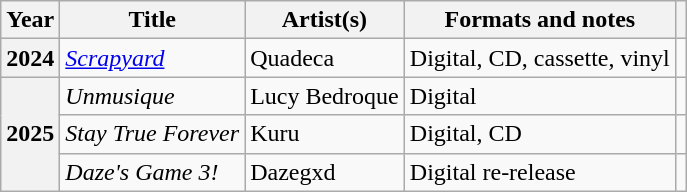<table class="wikitable sortable plainrowheaders">
<tr>
<th scope="col">Year</th>
<th scope="col">Title</th>
<th scope="col">Artist(s)</th>
<th scope="col" class="unsortable">Formats and notes</th>
<th scope="col" class="unsortable"></th>
</tr>
<tr>
<th scope="row">2024</th>
<td><em><a href='#'>Scrapyard</a></em></td>
<td>Quadeca</td>
<td>Digital, CD, cassette, vinyl</td>
<td></td>
</tr>
<tr>
<th scope="row" rowspan="3">2025</th>
<td><em>Unmusique</em></td>
<td>Lucy Bedroque</td>
<td>Digital</td>
<td></td>
</tr>
<tr>
<td><em>Stay True Forever</em></td>
<td>Kuru</td>
<td>Digital, CD</td>
<td></td>
</tr>
<tr>
<td><em>Daze's Game 3!</em></td>
<td>Dazegxd</td>
<td>Digital re-release</td>
<td></td>
</tr>
</table>
